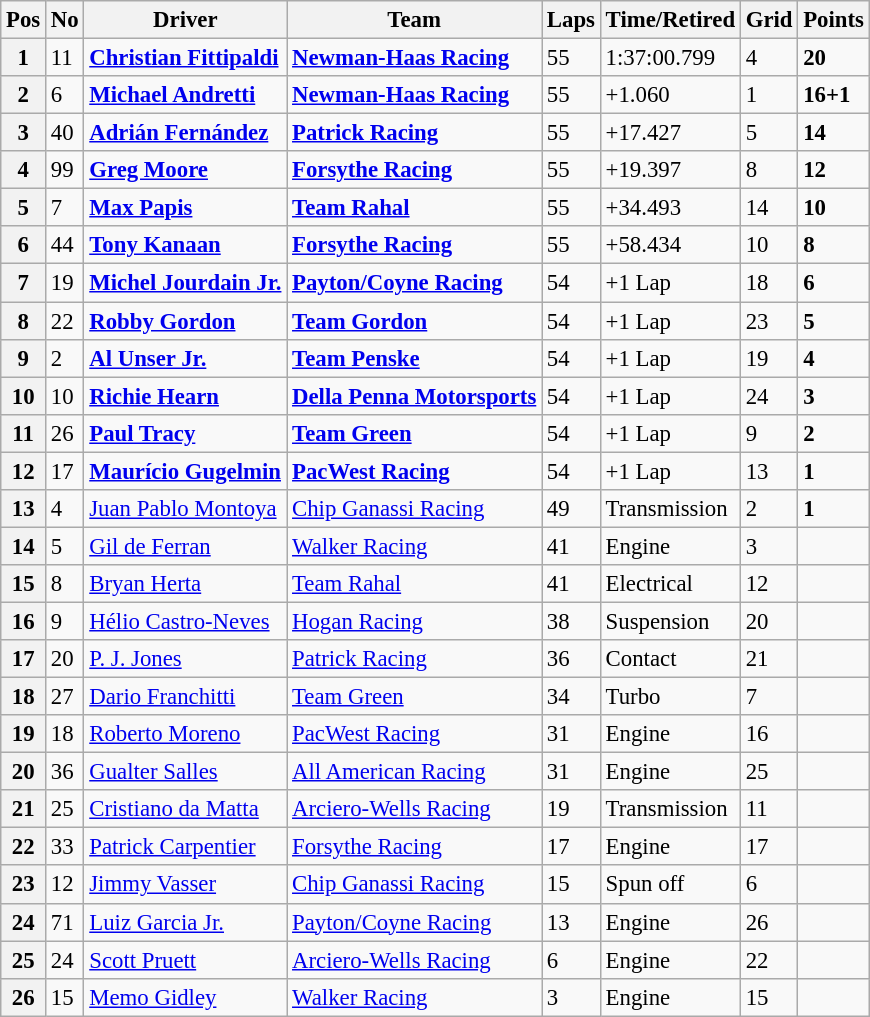<table class="wikitable" style="font-size:95%;">
<tr>
<th>Pos</th>
<th>No</th>
<th>Driver</th>
<th>Team</th>
<th>Laps</th>
<th>Time/Retired</th>
<th>Grid</th>
<th>Points</th>
</tr>
<tr>
<th>1</th>
<td>11</td>
<td> <strong><a href='#'>Christian Fittipaldi</a></strong></td>
<td><strong><a href='#'>Newman-Haas Racing</a></strong></td>
<td>55</td>
<td>1:37:00.799</td>
<td>4</td>
<td><strong>20</strong></td>
</tr>
<tr>
<th>2</th>
<td>6</td>
<td> <strong><a href='#'>Michael Andretti</a></strong></td>
<td><strong><a href='#'>Newman-Haas Racing</a></strong></td>
<td>55</td>
<td>+1.060</td>
<td>1</td>
<td><strong>16+1</strong></td>
</tr>
<tr>
<th>3</th>
<td>40</td>
<td> <strong><a href='#'>Adrián Fernández</a></strong></td>
<td><strong><a href='#'>Patrick Racing</a></strong></td>
<td>55</td>
<td>+17.427</td>
<td>5</td>
<td><strong>14</strong></td>
</tr>
<tr>
<th>4</th>
<td>99</td>
<td> <strong><a href='#'>Greg Moore</a></strong></td>
<td><strong><a href='#'>Forsythe Racing</a></strong></td>
<td>55</td>
<td>+19.397</td>
<td>8</td>
<td><strong>12</strong></td>
</tr>
<tr>
<th>5</th>
<td>7</td>
<td> <strong><a href='#'>Max Papis</a></strong></td>
<td><strong><a href='#'>Team Rahal</a></strong></td>
<td>55</td>
<td>+34.493</td>
<td>14</td>
<td><strong>10</strong></td>
</tr>
<tr>
<th>6</th>
<td>44</td>
<td> <strong><a href='#'>Tony Kanaan</a></strong></td>
<td><strong><a href='#'>Forsythe Racing</a></strong></td>
<td>55</td>
<td>+58.434</td>
<td>10</td>
<td><strong>8</strong></td>
</tr>
<tr>
<th>7</th>
<td>19</td>
<td> <strong><a href='#'>Michel Jourdain Jr.</a></strong></td>
<td><strong><a href='#'>Payton/Coyne Racing</a></strong></td>
<td>54</td>
<td>+1 Lap</td>
<td>18</td>
<td><strong>6</strong></td>
</tr>
<tr>
<th>8</th>
<td>22</td>
<td> <strong><a href='#'>Robby Gordon</a></strong></td>
<td><strong><a href='#'>Team Gordon</a></strong></td>
<td>54</td>
<td>+1 Lap</td>
<td>23</td>
<td><strong>5</strong></td>
</tr>
<tr>
<th>9</th>
<td>2</td>
<td> <strong><a href='#'>Al Unser Jr.</a></strong></td>
<td><strong><a href='#'>Team Penske</a></strong></td>
<td>54</td>
<td>+1 Lap</td>
<td>19</td>
<td><strong>4</strong></td>
</tr>
<tr>
<th>10</th>
<td>10</td>
<td> <strong><a href='#'>Richie Hearn</a></strong></td>
<td><strong><a href='#'>Della Penna Motorsports</a></strong></td>
<td>54</td>
<td>+1 Lap</td>
<td>24</td>
<td><strong>3</strong></td>
</tr>
<tr>
<th>11</th>
<td>26</td>
<td> <strong><a href='#'>Paul Tracy</a></strong></td>
<td><strong><a href='#'>Team Green</a></strong></td>
<td>54</td>
<td>+1 Lap</td>
<td>9</td>
<td><strong>2</strong></td>
</tr>
<tr>
<th>12</th>
<td>17</td>
<td> <strong><a href='#'>Maurício Gugelmin</a></strong></td>
<td><strong><a href='#'>PacWest Racing</a></strong></td>
<td>54</td>
<td>+1 Lap</td>
<td>13</td>
<td><strong>1</strong></td>
</tr>
<tr>
<th>13</th>
<td>4</td>
<td> <a href='#'>Juan Pablo Montoya</a></td>
<td><a href='#'>Chip Ganassi Racing</a></td>
<td>49</td>
<td>Transmission</td>
<td>2</td>
<td><strong>1</strong></td>
</tr>
<tr>
<th>14</th>
<td>5</td>
<td> <a href='#'>Gil de Ferran</a></td>
<td><a href='#'>Walker Racing</a></td>
<td>41</td>
<td>Engine</td>
<td>3</td>
<td></td>
</tr>
<tr>
<th>15</th>
<td>8</td>
<td> <a href='#'>Bryan Herta</a></td>
<td><a href='#'>Team Rahal</a></td>
<td>41</td>
<td>Electrical</td>
<td>12</td>
<td></td>
</tr>
<tr>
<th>16</th>
<td>9</td>
<td> <a href='#'>Hélio Castro-Neves</a></td>
<td><a href='#'>Hogan Racing</a></td>
<td>38</td>
<td>Suspension</td>
<td>20</td>
<td></td>
</tr>
<tr>
<th>17</th>
<td>20</td>
<td> <a href='#'>P. J. Jones</a></td>
<td><a href='#'>Patrick Racing</a></td>
<td>36</td>
<td>Contact</td>
<td>21</td>
<td></td>
</tr>
<tr>
<th>18</th>
<td>27</td>
<td> <a href='#'>Dario Franchitti</a></td>
<td><a href='#'>Team Green</a></td>
<td>34</td>
<td>Turbo</td>
<td>7</td>
<td></td>
</tr>
<tr>
<th>19</th>
<td>18</td>
<td> <a href='#'>Roberto Moreno</a></td>
<td><a href='#'>PacWest Racing</a></td>
<td>31</td>
<td>Engine</td>
<td>16</td>
<td></td>
</tr>
<tr>
<th>20</th>
<td>36</td>
<td> <a href='#'>Gualter Salles</a></td>
<td><a href='#'>All American Racing</a></td>
<td>31</td>
<td>Engine</td>
<td>25</td>
<td></td>
</tr>
<tr>
<th>21</th>
<td>25</td>
<td> <a href='#'>Cristiano da Matta</a></td>
<td><a href='#'>Arciero-Wells Racing</a></td>
<td>19</td>
<td>Transmission</td>
<td>11</td>
<td></td>
</tr>
<tr>
<th>22</th>
<td>33</td>
<td> <a href='#'>Patrick Carpentier</a></td>
<td><a href='#'>Forsythe Racing</a></td>
<td>17</td>
<td>Engine</td>
<td>17</td>
<td></td>
</tr>
<tr>
<th>23</th>
<td>12</td>
<td> <a href='#'>Jimmy Vasser</a></td>
<td><a href='#'>Chip Ganassi Racing</a></td>
<td>15</td>
<td>Spun off</td>
<td>6</td>
<td></td>
</tr>
<tr>
<th>24</th>
<td>71</td>
<td> <a href='#'>Luiz Garcia Jr.</a></td>
<td><a href='#'>Payton/Coyne Racing</a></td>
<td>13</td>
<td>Engine</td>
<td>26</td>
<td></td>
</tr>
<tr>
<th>25</th>
<td>24</td>
<td> <a href='#'>Scott Pruett</a></td>
<td><a href='#'>Arciero-Wells Racing</a></td>
<td>6</td>
<td>Engine</td>
<td>22</td>
<td></td>
</tr>
<tr>
<th>26</th>
<td>15</td>
<td> <a href='#'>Memo Gidley</a></td>
<td><a href='#'>Walker Racing</a></td>
<td>3</td>
<td>Engine</td>
<td>15</td>
<td></td>
</tr>
</table>
